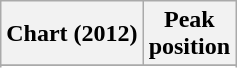<table class="wikitable sortable plainrowheaders">
<tr>
<th scope="col">Chart (2012)</th>
<th scope="col">Peak<br>position</th>
</tr>
<tr>
</tr>
<tr>
</tr>
<tr>
</tr>
</table>
